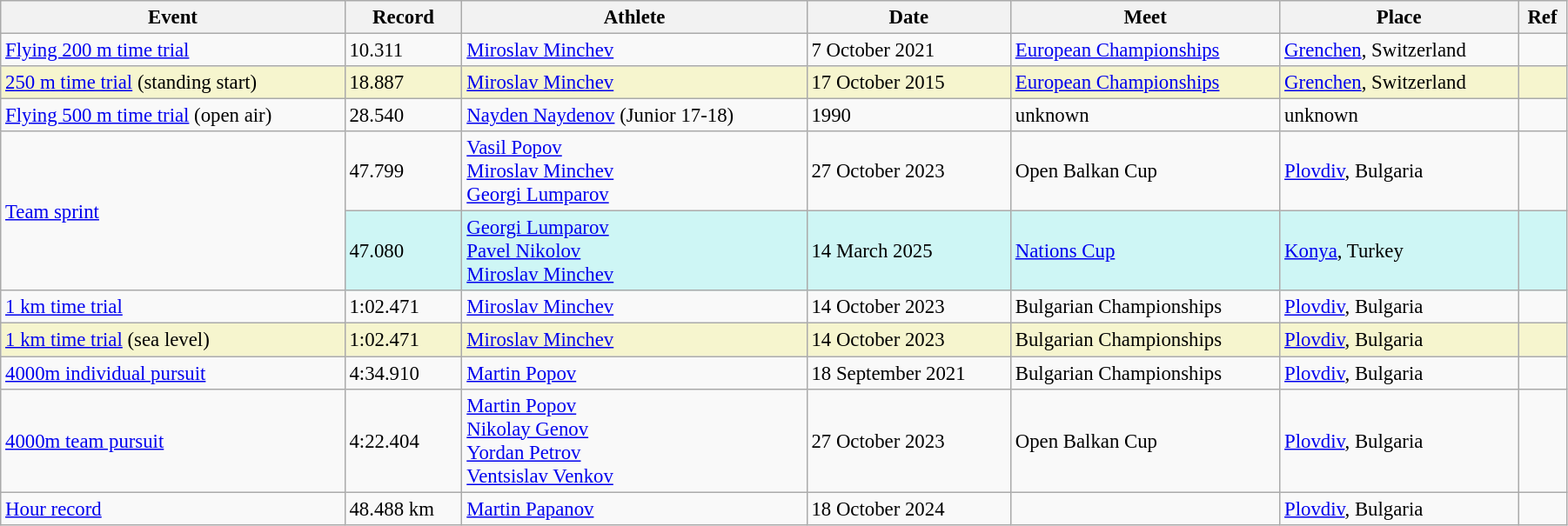<table class="wikitable" style="font-size:95%; width: 95%;">
<tr>
<th>Event</th>
<th>Record</th>
<th>Athlete</th>
<th>Date</th>
<th>Meet</th>
<th>Place</th>
<th>Ref</th>
</tr>
<tr>
<td><a href='#'>Flying 200 m time trial</a></td>
<td>10.311</td>
<td><a href='#'>Miroslav Minchev</a></td>
<td>7 October 2021</td>
<td><a href='#'>European Championships</a></td>
<td><a href='#'>Grenchen</a>, Switzerland</td>
<td></td>
</tr>
<tr style="background:#f6F5CE;">
<td><a href='#'>250 m time trial</a> (standing start)</td>
<td>18.887</td>
<td><a href='#'>Miroslav Minchev</a></td>
<td>17 October 2015</td>
<td><a href='#'>European Championships</a></td>
<td><a href='#'>Grenchen</a>, Switzerland</td>
<td></td>
</tr>
<tr>
<td><a href='#'>Flying 500 m time trial</a> (open air)</td>
<td>28.540</td>
<td><a href='#'>Nayden Naydenov</a> (Junior 17-18)</td>
<td>1990</td>
<td>unknown</td>
<td>unknown</td>
<td></td>
</tr>
<tr>
<td rowspan=2><a href='#'>Team sprint</a></td>
<td>47.799</td>
<td><a href='#'>Vasil Popov</a><br><a href='#'>Miroslav Minchev</a><br><a href='#'>Georgi Lumparov</a></td>
<td>27 October 2023</td>
<td>Open Balkan Cup</td>
<td><a href='#'>Plovdiv</a>, Bulgaria</td>
<td></td>
</tr>
<tr bgcolor=#CEF6F5>
<td>47.080</td>
<td><a href='#'>Georgi Lumparov</a><br><a href='#'>Pavel Nikolov</a><br><a href='#'>Miroslav Minchev</a></td>
<td>14 March 2025</td>
<td><a href='#'>Nations Cup</a></td>
<td><a href='#'>Konya</a>, Turkey</td>
<td></td>
</tr>
<tr>
<td><a href='#'>1 km time trial</a></td>
<td>1:02.471</td>
<td><a href='#'>Miroslav Minchev</a></td>
<td>14 October 2023</td>
<td>Bulgarian Championships</td>
<td><a href='#'>Plovdiv</a>, Bulgaria</td>
<td></td>
</tr>
<tr style="background:#f6F5CE;">
<td><a href='#'>1 km time trial</a> (sea level)</td>
<td>1:02.471</td>
<td><a href='#'>Miroslav Minchev</a></td>
<td>14 October 2023</td>
<td>Bulgarian Championships</td>
<td><a href='#'>Plovdiv</a>, Bulgaria</td>
<td></td>
</tr>
<tr>
<td><a href='#'>4000m individual pursuit</a></td>
<td>4:34.910</td>
<td><a href='#'>Martin Popov</a></td>
<td>18 September 2021</td>
<td>Bulgarian Championships</td>
<td><a href='#'>Plovdiv</a>, Bulgaria</td>
<td></td>
</tr>
<tr>
<td><a href='#'>4000m team pursuit</a></td>
<td>4:22.404</td>
<td><a href='#'>Martin Popov</a><br><a href='#'>Nikolay Genov</a><br><a href='#'>Yordan Petrov</a><br><a href='#'>Ventsislav Venkov</a></td>
<td>27 October 2023</td>
<td>Open Balkan Cup</td>
<td><a href='#'>Plovdiv</a>, Bulgaria</td>
<td></td>
</tr>
<tr>
<td><a href='#'>Hour record</a></td>
<td>48.488 km</td>
<td><a href='#'>Martin Papanov</a></td>
<td>18 October 2024</td>
<td></td>
<td><a href='#'>Plovdiv</a>, Bulgaria</td>
<td></td>
</tr>
</table>
